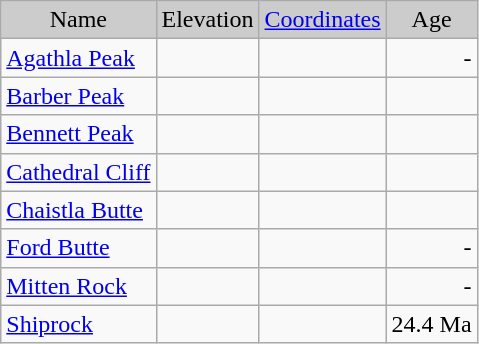<table class="wikitable">
<tr style="text-align:center; background:#ccc;">
<td>Name</td>
<td>Elevation</td>
<td><a href='#'>Coordinates</a></td>
<td>Age</td>
</tr>
<tr style="text-align:right;">
<td style="text-align:left;"><a href='#'>Agathla Peak</a></td>
<td></td>
<td></td>
<td>-</td>
</tr>
<tr style="text-align:right;">
<td style="text-align:left;"><a href='#'>Barber Peak</a></td>
<td></td>
<td></td>
<td></td>
</tr>
<tr style="text-align:right;">
<td style="text-align:left;"><a href='#'>Bennett Peak</a></td>
<td></td>
<td></td>
<td></td>
</tr>
<tr style="text-align:right;">
<td style="text-align:left;"><a href='#'>Cathedral Cliff</a></td>
<td></td>
<td></td>
<td></td>
</tr>
<tr style="text-align:right;">
<td style="text-align:left;"><a href='#'>Chaistla Butte</a></td>
<td></td>
<td></td>
<td></td>
</tr>
<tr style="text-align:right;">
<td style="text-align:left;"><a href='#'>Ford Butte</a></td>
<td></td>
<td></td>
<td>-</td>
</tr>
<tr style="text-align:right;">
<td style="text-align:left;"><a href='#'>Mitten Rock</a></td>
<td></td>
<td></td>
<td>-</td>
</tr>
<tr style="text-align:right;">
<td style="text-align:left;"><a href='#'>Shiprock</a></td>
<td></td>
<td></td>
<td>24.4 Ma</td>
</tr>
</table>
